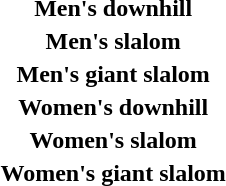<table>
<tr>
<th scope="row">Men's downhill<br></th>
<td></td>
<td></td>
<td></td>
</tr>
<tr>
<th scope="row">Men's slalom<br></th>
<td></td>
<td></td>
<td></td>
</tr>
<tr>
<th scope="row">Men's giant slalom<br></th>
<td></td>
<td></td>
<td></td>
</tr>
<tr>
<th scope="row">Women's downhill<br></th>
<td></td>
<td></td>
<td></td>
</tr>
<tr>
<th scope="row">Women's slalom<br></th>
<td></td>
<td></td>
<td></td>
</tr>
<tr>
<th scope="row">Women's giant slalom<br></th>
<td></td>
<td></td>
<td></td>
</tr>
</table>
